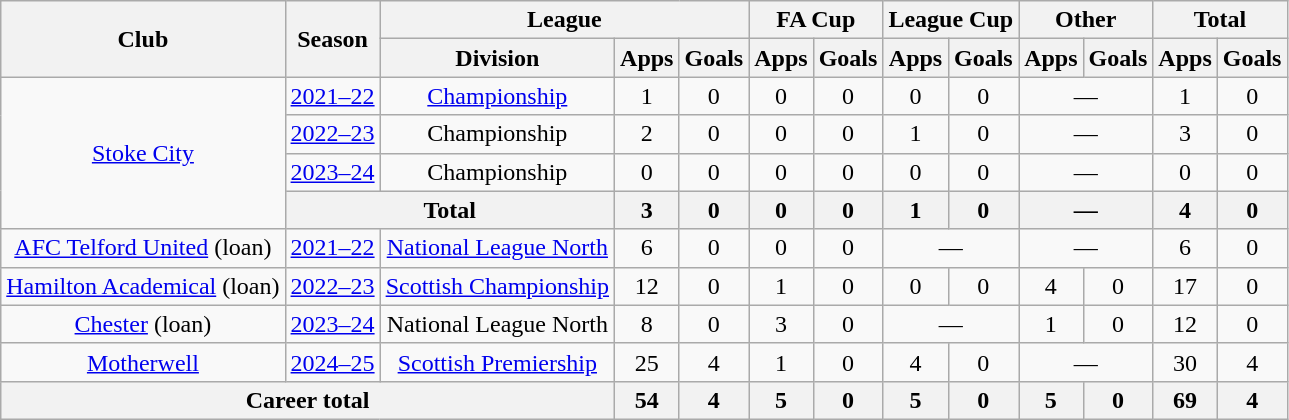<table class="wikitable" style="text-align: center;">
<tr>
<th rowspan="2">Club</th>
<th rowspan="2">Season</th>
<th colspan="3">League</th>
<th colspan="2">FA Cup</th>
<th colspan="2">League Cup</th>
<th colspan="2">Other</th>
<th colspan="2">Total</th>
</tr>
<tr>
<th>Division</th>
<th>Apps</th>
<th>Goals</th>
<th>Apps</th>
<th>Goals</th>
<th>Apps</th>
<th>Goals</th>
<th>Apps</th>
<th>Goals</th>
<th>Apps</th>
<th>Goals</th>
</tr>
<tr>
<td rowspan=4><a href='#'>Stoke City</a></td>
<td><a href='#'>2021–22</a></td>
<td><a href='#'>Championship</a></td>
<td>1</td>
<td>0</td>
<td>0</td>
<td>0</td>
<td>0</td>
<td>0</td>
<td colspan=2>—</td>
<td>1</td>
<td>0</td>
</tr>
<tr>
<td><a href='#'>2022–23</a></td>
<td>Championship</td>
<td>2</td>
<td>0</td>
<td>0</td>
<td>0</td>
<td>1</td>
<td>0</td>
<td colspan=2>—</td>
<td>3</td>
<td>0</td>
</tr>
<tr>
<td><a href='#'>2023–24</a></td>
<td>Championship</td>
<td>0</td>
<td>0</td>
<td>0</td>
<td>0</td>
<td>0</td>
<td>0</td>
<td colspan=2>—</td>
<td>0</td>
<td>0</td>
</tr>
<tr>
<th colspan=2>Total</th>
<th>3</th>
<th>0</th>
<th>0</th>
<th>0</th>
<th>1</th>
<th>0</th>
<th colspan=2>—</th>
<th>4</th>
<th>0</th>
</tr>
<tr>
<td><a href='#'>AFC Telford United</a> (loan)</td>
<td><a href='#'>2021–22</a></td>
<td><a href='#'>National League North</a></td>
<td>6</td>
<td>0</td>
<td>0</td>
<td>0</td>
<td colspan=2>—</td>
<td colspan=2>—</td>
<td>6</td>
<td>0</td>
</tr>
<tr>
<td><a href='#'>Hamilton Academical</a> (loan)</td>
<td><a href='#'>2022–23</a></td>
<td><a href='#'>Scottish Championship</a></td>
<td>12</td>
<td>0</td>
<td>1</td>
<td>0</td>
<td>0</td>
<td>0</td>
<td>4</td>
<td>0</td>
<td>17</td>
<td>0</td>
</tr>
<tr>
<td><a href='#'>Chester</a> (loan)</td>
<td><a href='#'>2023–24</a></td>
<td>National League North</td>
<td>8</td>
<td>0</td>
<td>3</td>
<td>0</td>
<td colspan=2>—</td>
<td>1</td>
<td>0</td>
<td>12</td>
<td>0</td>
</tr>
<tr>
<td><a href='#'>Motherwell</a></td>
<td><a href='#'>2024–25</a></td>
<td><a href='#'>Scottish Premiership</a></td>
<td>25</td>
<td>4</td>
<td>1</td>
<td>0</td>
<td>4</td>
<td>0</td>
<td colspan=2>—</td>
<td>30</td>
<td>4</td>
</tr>
<tr>
<th colspan="3">Career total</th>
<th>54</th>
<th>4</th>
<th>5</th>
<th>0</th>
<th>5</th>
<th>0</th>
<th>5</th>
<th>0</th>
<th>69</th>
<th>4</th>
</tr>
</table>
